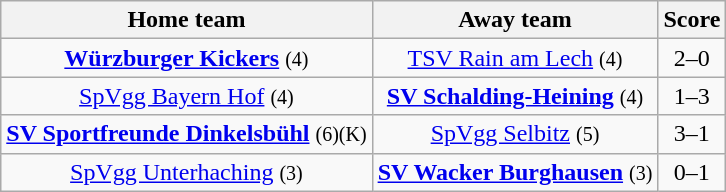<table class="wikitable" style="text-align: center">
<tr>
<th>Home team</th>
<th>Away team</th>
<th>Score</th>
</tr>
<tr>
<td><strong><a href='#'>Würzburger Kickers</a></strong> <small>(4)</small></td>
<td><a href='#'>TSV Rain am Lech</a> <small>(4)</small></td>
<td>2–0</td>
</tr>
<tr>
<td><a href='#'>SpVgg Bayern Hof</a> <small>(4)</small></td>
<td><strong><a href='#'>SV Schalding-Heining</a></strong> <small>(4)</small></td>
<td>1–3</td>
</tr>
<tr>
<td><strong><a href='#'>SV Sportfreunde Dinkelsbühl</a></strong> <small>(6)(K)</small></td>
<td><a href='#'>SpVgg Selbitz</a> <small>(5)</small></td>
<td>3–1</td>
</tr>
<tr>
<td><a href='#'>SpVgg Unterhaching</a> <small>(3)</small></td>
<td><strong><a href='#'>SV Wacker Burghausen</a></strong> <small>(3)</small></td>
<td>0–1</td>
</tr>
</table>
